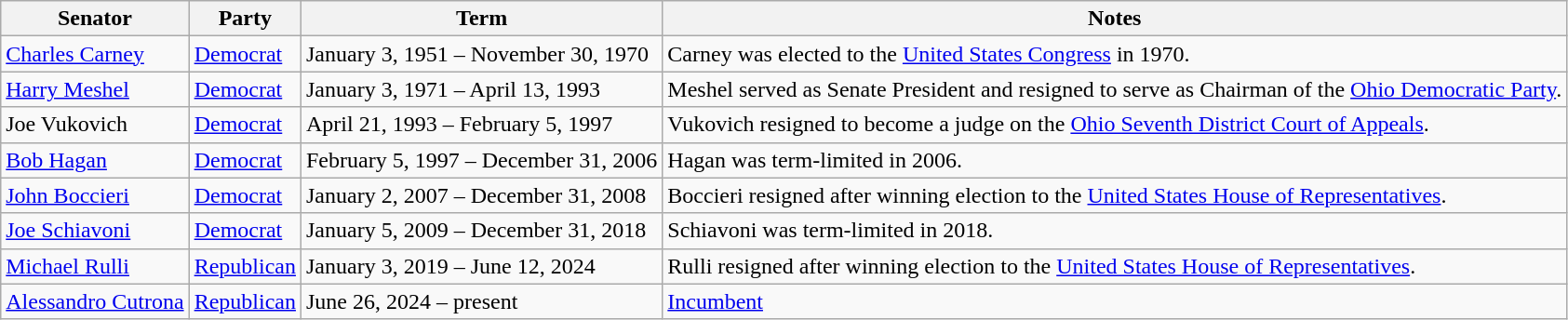<table class=wikitable>
<tr valign=bottom>
<th>Senator</th>
<th>Party</th>
<th>Term</th>
<th>Notes</th>
</tr>
<tr>
<td><a href='#'>Charles Carney</a></td>
<td><a href='#'>Democrat</a></td>
<td>January 3, 1951 – November 30, 1970</td>
<td>Carney was elected to the <a href='#'>United States Congress</a> in 1970.</td>
</tr>
<tr>
<td><a href='#'>Harry Meshel</a></td>
<td><a href='#'>Democrat</a></td>
<td>January 3, 1971 – April 13, 1993</td>
<td>Meshel served as Senate President and resigned to serve as Chairman of the <a href='#'>Ohio Democratic Party</a>.</td>
</tr>
<tr>
<td>Joe Vukovich</td>
<td><a href='#'>Democrat</a></td>
<td>April 21, 1993 – February 5, 1997</td>
<td>Vukovich resigned to become a judge on the <a href='#'>Ohio Seventh District Court of Appeals</a>.</td>
</tr>
<tr>
<td><a href='#'>Bob Hagan</a></td>
<td><a href='#'>Democrat</a></td>
<td>February 5, 1997 – December 31, 2006</td>
<td>Hagan was term-limited in 2006.</td>
</tr>
<tr>
<td><a href='#'>John Boccieri</a></td>
<td><a href='#'>Democrat</a></td>
<td>January 2, 2007 – December 31, 2008</td>
<td>Boccieri resigned after winning election to the <a href='#'>United States House of Representatives</a>.</td>
</tr>
<tr>
<td><a href='#'>Joe Schiavoni</a></td>
<td><a href='#'>Democrat</a></td>
<td>January 5, 2009 – December 31, 2018</td>
<td>Schiavoni was term-limited in 2018.</td>
</tr>
<tr>
<td><a href='#'>Michael Rulli</a></td>
<td><a href='#'>Republican</a></td>
<td>January 3, 2019 – June 12, 2024</td>
<td>Rulli resigned after winning election to the <a href='#'>United States House of Representatives</a>.</td>
</tr>
<tr>
<td><a href='#'>Alessandro Cutrona</a></td>
<td><a href='#'>Republican</a></td>
<td>June 26, 2024 – present</td>
<td><a href='#'>Incumbent</a></td>
</tr>
</table>
